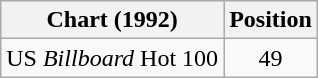<table class="wikitable">
<tr>
<th>Chart (1992)</th>
<th>Position</th>
</tr>
<tr>
<td>US <em>Billboard</em> Hot 100</td>
<td style="text-align:center;">49</td>
</tr>
</table>
